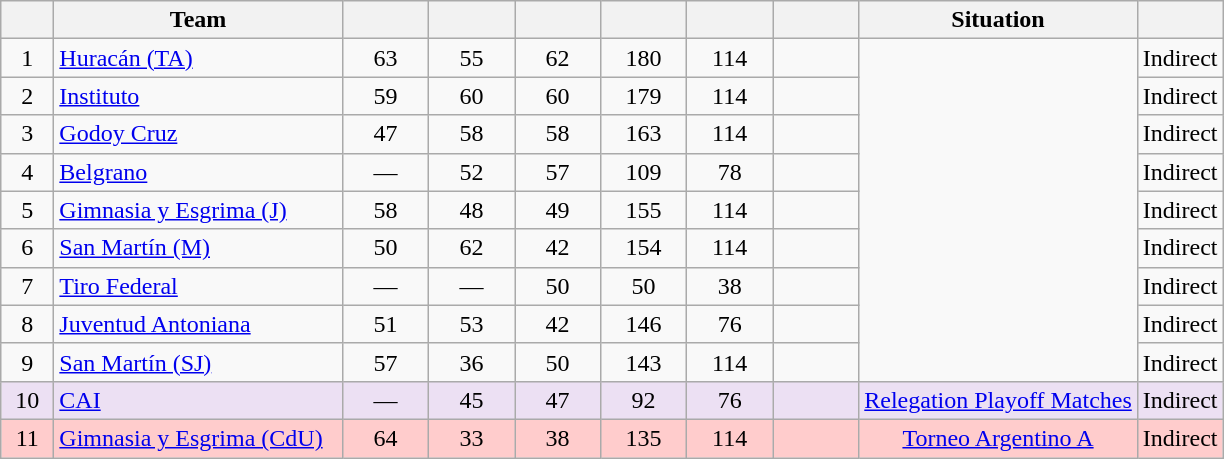<table class="wikitable" style="text-align: center;">
<tr>
<th width=28><br></th>
<th width=185>Team</th>
<th width=50></th>
<th width=50></th>
<th width=50></th>
<th width=50></th>
<th width=50></th>
<th width=50><br></th>
<th>Situation</th>
<th><br></th>
</tr>
<tr>
<td>1</td>
<td align="left"><a href='#'>Huracán (TA)</a></td>
<td>63</td>
<td>55</td>
<td>62</td>
<td>180</td>
<td>114</td>
<td><strong></strong></td>
<td rowspan=9></td>
<td>Indirect</td>
</tr>
<tr>
<td>2</td>
<td align="left"><a href='#'>Instituto</a></td>
<td>59</td>
<td>60</td>
<td>60</td>
<td>179</td>
<td>114</td>
<td><strong></strong></td>
<td>Indirect</td>
</tr>
<tr>
<td>3</td>
<td align="left"><a href='#'>Godoy Cruz</a></td>
<td>47</td>
<td>58</td>
<td>58</td>
<td>163</td>
<td>114</td>
<td><strong></strong></td>
<td>Indirect</td>
</tr>
<tr>
<td>4</td>
<td align="left"><a href='#'>Belgrano</a></td>
<td>—</td>
<td>52</td>
<td>57</td>
<td>109</td>
<td>78</td>
<td><strong></strong></td>
<td>Indirect</td>
</tr>
<tr>
<td>5</td>
<td align="left"><a href='#'>Gimnasia y Esgrima (J)</a></td>
<td>58</td>
<td>48</td>
<td>49</td>
<td>155</td>
<td>114</td>
<td><strong></strong></td>
<td>Indirect</td>
</tr>
<tr>
<td>6</td>
<td align="left"><a href='#'>San Martín (M)</a></td>
<td>50</td>
<td>62</td>
<td>42</td>
<td>154</td>
<td>114</td>
<td><strong></strong></td>
<td>Indirect</td>
</tr>
<tr>
<td>7</td>
<td align="left"><a href='#'>Tiro Federal</a></td>
<td>—</td>
<td>—</td>
<td>50</td>
<td>50</td>
<td>38</td>
<td><strong></strong></td>
<td>Indirect</td>
</tr>
<tr>
<td>8</td>
<td align="left"><a href='#'>Juventud Antoniana</a></td>
<td>51</td>
<td>53</td>
<td>42</td>
<td>146</td>
<td>76</td>
<td><strong></strong></td>
<td>Indirect</td>
</tr>
<tr>
<td>9</td>
<td align="left"><a href='#'>San Martín (SJ)</a></td>
<td>57</td>
<td>36</td>
<td>50</td>
<td>143</td>
<td>114</td>
<td><strong></strong></td>
<td>Indirect</td>
</tr>
<tr bgcolor=#ece0f3>
<td>10</td>
<td align="left"><a href='#'>CAI</a></td>
<td>—</td>
<td>45</td>
<td>47</td>
<td>92</td>
<td>76</td>
<td><strong></strong></td>
<td><a href='#'>Relegation Playoff Matches</a></td>
<td>Indirect</td>
</tr>
<tr bgcolor=#ffcccc>
<td>11</td>
<td align="left"><a href='#'>Gimnasia y Esgrima (CdU)</a></td>
<td>64</td>
<td>33</td>
<td>38</td>
<td>135</td>
<td>114</td>
<td><strong></strong></td>
<td><a href='#'>Torneo Argentino A</a></td>
<td>Indirect</td>
</tr>
</table>
